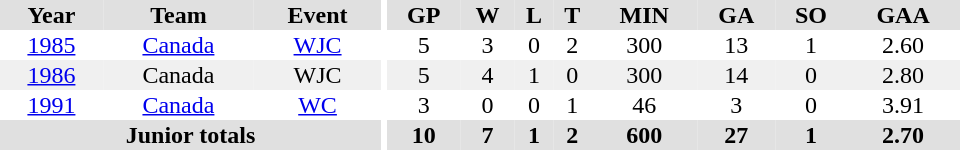<table border="0" cellpadding="1" cellspacing="0" ID="Table3" style="text-align:center; width:40em">
<tr ALIGN="center" bgcolor="#e0e0e0">
<th>Year</th>
<th>Team</th>
<th>Event</th>
<th rowspan="99" bgcolor="#ffffff"></th>
<th>GP</th>
<th>W</th>
<th>L</th>
<th>T</th>
<th>MIN</th>
<th>GA</th>
<th>SO</th>
<th>GAA</th>
</tr>
<tr>
<td><a href='#'>1985</a></td>
<td><a href='#'>Canada</a></td>
<td><a href='#'>WJC</a></td>
<td>5</td>
<td>3</td>
<td>0</td>
<td>2</td>
<td>300</td>
<td>13</td>
<td>1</td>
<td>2.60</td>
</tr>
<tr bgcolor="#f0f0f0">
<td><a href='#'>1986</a></td>
<td>Canada</td>
<td>WJC</td>
<td>5</td>
<td>4</td>
<td>1</td>
<td>0</td>
<td>300</td>
<td>14</td>
<td>0</td>
<td>2.80</td>
</tr>
<tr>
<td><a href='#'>1991</a></td>
<td><a href='#'>Canada</a></td>
<td><a href='#'>WC</a></td>
<td>3</td>
<td>0</td>
<td>0</td>
<td>1</td>
<td>46</td>
<td>3</td>
<td>0</td>
<td>3.91</td>
</tr>
<tr bgcolor="#e0e0e0">
<th colspan=3>Junior totals</th>
<th>10</th>
<th>7</th>
<th>1</th>
<th>2</th>
<th>600</th>
<th>27</th>
<th>1</th>
<th>2.70</th>
</tr>
</table>
